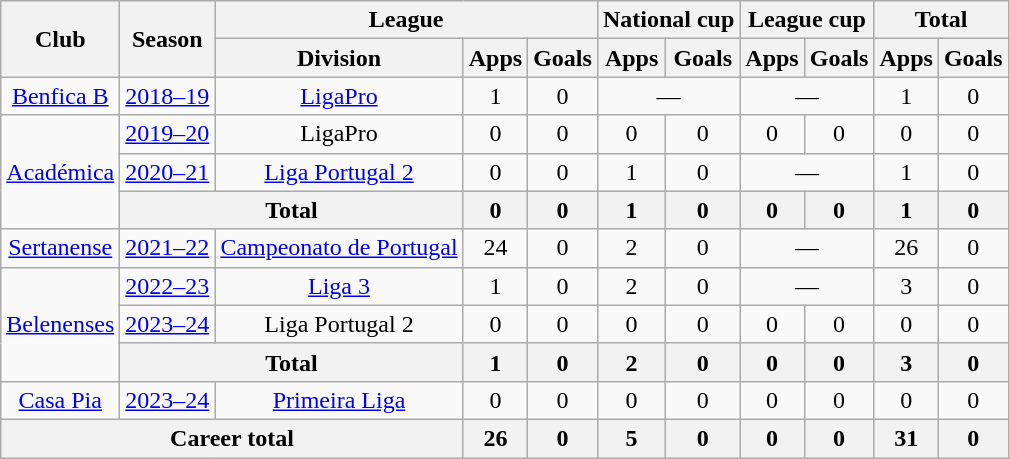<table class="wikitable" style="text-align: center">
<tr>
<th rowspan="2">Club</th>
<th rowspan="2">Season</th>
<th colspan="3">League</th>
<th colspan="2">National cup</th>
<th colspan="2">League cup</th>
<th colspan="2">Total</th>
</tr>
<tr>
<th>Division</th>
<th>Apps</th>
<th>Goals</th>
<th>Apps</th>
<th>Goals</th>
<th>Apps</th>
<th>Goals</th>
<th>Apps</th>
<th>Goals</th>
</tr>
<tr>
<td><a href='#'>Benfica B</a></td>
<td><a href='#'>2018–19</a></td>
<td><a href='#'>LigaPro</a></td>
<td>1</td>
<td>0</td>
<td colspan="2">—</td>
<td colspan="2">—</td>
<td>1</td>
<td>0</td>
</tr>
<tr>
<td rowspan="3"><a href='#'>Académica</a></td>
<td><a href='#'>2019–20</a></td>
<td>LigaPro</td>
<td>0</td>
<td>0</td>
<td>0</td>
<td>0</td>
<td>0</td>
<td>0</td>
<td>0</td>
<td>0</td>
</tr>
<tr>
<td><a href='#'>2020–21</a></td>
<td><a href='#'>Liga Portugal 2</a></td>
<td>0</td>
<td>0</td>
<td>1</td>
<td>0</td>
<td colspan="2">—</td>
<td>1</td>
<td>0</td>
</tr>
<tr>
<th colspan="2">Total</th>
<th>0</th>
<th>0</th>
<th>1</th>
<th>0</th>
<th>0</th>
<th>0</th>
<th>1</th>
<th>0</th>
</tr>
<tr>
<td><a href='#'>Sertanense</a></td>
<td><a href='#'>2021–22</a></td>
<td><a href='#'>Campeonato de Portugal</a></td>
<td>24</td>
<td>0</td>
<td>2</td>
<td>0</td>
<td colspan="2">—</td>
<td>26</td>
<td>0</td>
</tr>
<tr>
<td rowspan="3"><a href='#'>Belenenses</a></td>
<td><a href='#'>2022–23</a></td>
<td><a href='#'>Liga 3</a></td>
<td>1</td>
<td>0</td>
<td>2</td>
<td>0</td>
<td colspan="2">—</td>
<td>3</td>
<td>0</td>
</tr>
<tr>
<td><a href='#'>2023–24</a></td>
<td>Liga Portugal 2</td>
<td>0</td>
<td>0</td>
<td>0</td>
<td>0</td>
<td>0</td>
<td>0</td>
<td>0</td>
<td>0</td>
</tr>
<tr>
<th colspan="2">Total</th>
<th>1</th>
<th>0</th>
<th>2</th>
<th>0</th>
<th>0</th>
<th>0</th>
<th>3</th>
<th>0</th>
</tr>
<tr>
<td><a href='#'>Casa Pia</a></td>
<td><a href='#'>2023–24</a></td>
<td><a href='#'>Primeira Liga</a></td>
<td>0</td>
<td>0</td>
<td>0</td>
<td>0</td>
<td>0</td>
<td>0</td>
<td>0</td>
<td>0</td>
</tr>
<tr>
<th colspan="3"><strong>Career total</strong></th>
<th>26</th>
<th>0</th>
<th>5</th>
<th>0</th>
<th>0</th>
<th>0</th>
<th>31</th>
<th>0</th>
</tr>
</table>
